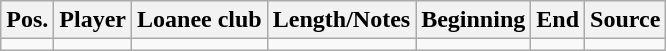<table class="wikitable sortable" style="text-align: left">
<tr>
<th><strong>Pos.</strong></th>
<th><strong>Player</strong></th>
<th><strong>Loanee club</strong></th>
<th><strong>Length/Notes</strong></th>
<th><strong>Beginning</strong></th>
<th><strong>End</strong></th>
<th><strong>Source</strong></th>
</tr>
<tr>
<td></td>
<td></td>
<td></td>
<td></td>
<td></td>
<td></td>
<td></td>
</tr>
</table>
